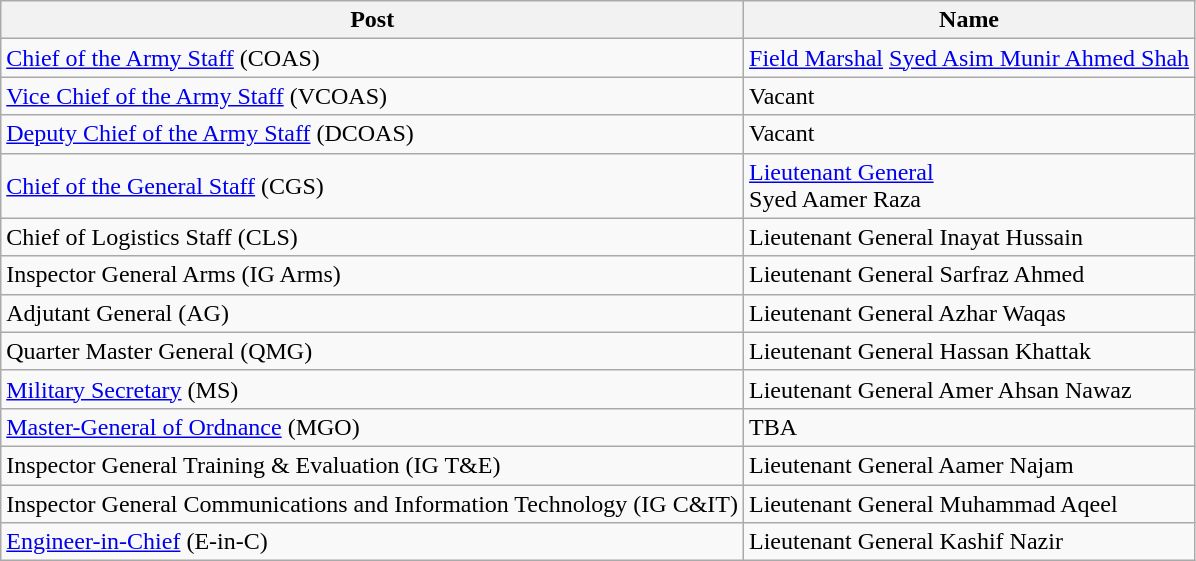<table class="wikitable">
<tr>
<th>Post</th>
<th>Name</th>
</tr>
<tr>
<td><a href='#'>Chief of the Army Staff</a> (COAS)</td>
<td><a href='#'>Field Marshal</a> <a href='#'>Syed Asim Munir Ahmed Shah</a></td>
</tr>
<tr>
<td><a href='#'>Vice Chief of the Army Staff</a> (VCOAS)</td>
<td>Vacant</td>
</tr>
<tr>
<td><a href='#'>Deputy Chief of the Army Staff</a> (DCOAS)</td>
<td>Vacant</td>
</tr>
<tr>
<td><a href='#'>Chief of the General Staff</a> (CGS)</td>
<td><a href='#'>Lieutenant General</a><br>Syed Aamer Raza</td>
</tr>
<tr>
<td>Chief of Logistics Staff (CLS)</td>
<td>Lieutenant General Inayat Hussain</td>
</tr>
<tr>
<td>Inspector General Arms (IG Arms)</td>
<td>Lieutenant General Sarfraz Ahmed</td>
</tr>
<tr>
<td>Adjutant General (AG)</td>
<td>Lieutenant General Azhar Waqas</td>
</tr>
<tr>
<td>Quarter Master General (QMG)</td>
<td>Lieutenant General Hassan Khattak</td>
</tr>
<tr>
<td><a href='#'>Military Secretary</a> (MS)</td>
<td>Lieutenant General Amer Ahsan Nawaz</td>
</tr>
<tr>
<td><a href='#'>Master-General of Ordnance</a> (MGO)</td>
<td>TBA</td>
</tr>
<tr>
<td>Inspector General Training & Evaluation (IG T&E)</td>
<td>Lieutenant General Aamer Najam</td>
</tr>
<tr>
<td>Inspector General Communications and Information Technology (IG C&IT)</td>
<td>Lieutenant General Muhammad Aqeel</td>
</tr>
<tr>
<td><a href='#'>Engineer-in-Chief</a> (E-in-C)</td>
<td>Lieutenant General Kashif Nazir</td>
</tr>
</table>
